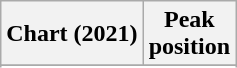<table class="wikitable sortable plainrowheaders" style="text-align:center">
<tr>
<th scope="col">Chart (2021)</th>
<th scope="col">Peak<br> position</th>
</tr>
<tr>
</tr>
<tr>
</tr>
<tr>
</tr>
<tr>
</tr>
<tr>
</tr>
</table>
